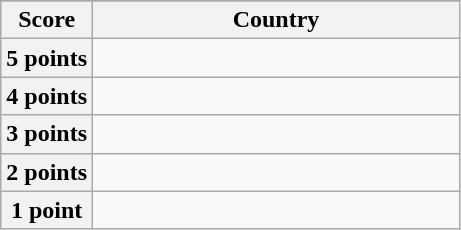<table class="wikitable">
<tr>
</tr>
<tr>
<th scope="col" width="20%">Score</th>
<th scope="col">Country</th>
</tr>
<tr>
<th scope="row">5 points</th>
<td></td>
</tr>
<tr>
<th scope="row">4 points</th>
<td></td>
</tr>
<tr>
<th scope="row">3 points</th>
<td></td>
</tr>
<tr>
<th scope="row">2 points</th>
<td></td>
</tr>
<tr>
<th scope="row">1 point</th>
<td></td>
</tr>
</table>
